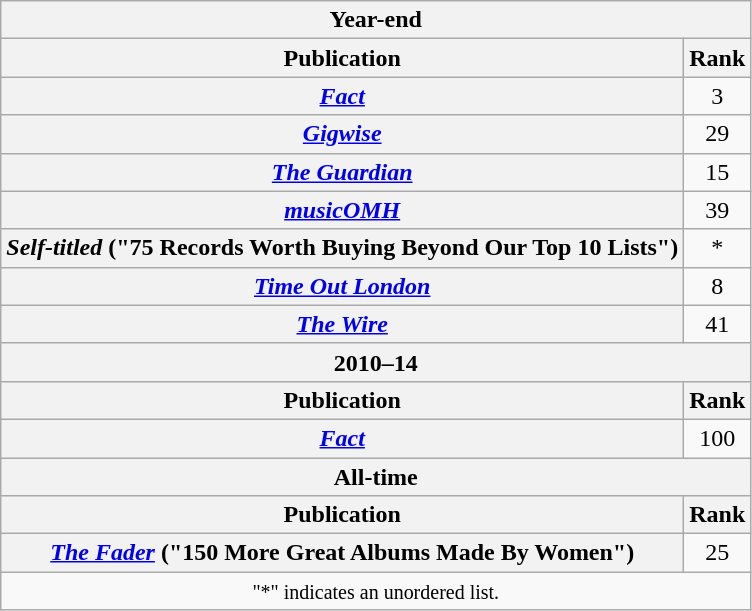<table class="sortable plainrowheaders wikitable">
<tr>
<th colspan=2>Year-end</th>
</tr>
<tr>
<th>Publication</th>
<th>Rank</th>
</tr>
<tr>
<th scope="row"><em><a href='#'>Fact</a></em></th>
<td align=center>3</td>
</tr>
<tr>
<th scope="row"><em><a href='#'>Gigwise</a></em></th>
<td align=center>29</td>
</tr>
<tr>
<th scope="row"><em><a href='#'>The Guardian</a></em></th>
<td align=center>15</td>
</tr>
<tr>
<th scope="row"><em><a href='#'>musicOMH</a></em></th>
<td align=center>39</td>
</tr>
<tr>
<th scope="row"><em>Self-titled</em> ("75 Records Worth Buying Beyond Our Top 10 Lists")</th>
<td align=center>*</td>
</tr>
<tr>
<th scope="row"><em><a href='#'>Time Out London</a></em></th>
<td align=center>8</td>
</tr>
<tr>
<th scope="row"><em><a href='#'>The Wire</a></em></th>
<td align=center>41</td>
</tr>
<tr>
<th colspan=2>2010–14</th>
</tr>
<tr>
<th>Publication</th>
<th>Rank</th>
</tr>
<tr>
<th scope="row"><em><a href='#'>Fact</a></em></th>
<td align=center>100</td>
</tr>
<tr>
<th colspan=2>All-time</th>
</tr>
<tr>
<th>Publication</th>
<th>Rank</th>
</tr>
<tr>
<th scope="row"><em><a href='#'>The Fader</a></em> ("150 More Great Albums Made By Women")</th>
<td align=center>25</td>
</tr>
<tr>
<td colspan=3 style="text-align:center;"><small>"*" indicates an unordered list.</small></td>
</tr>
</table>
